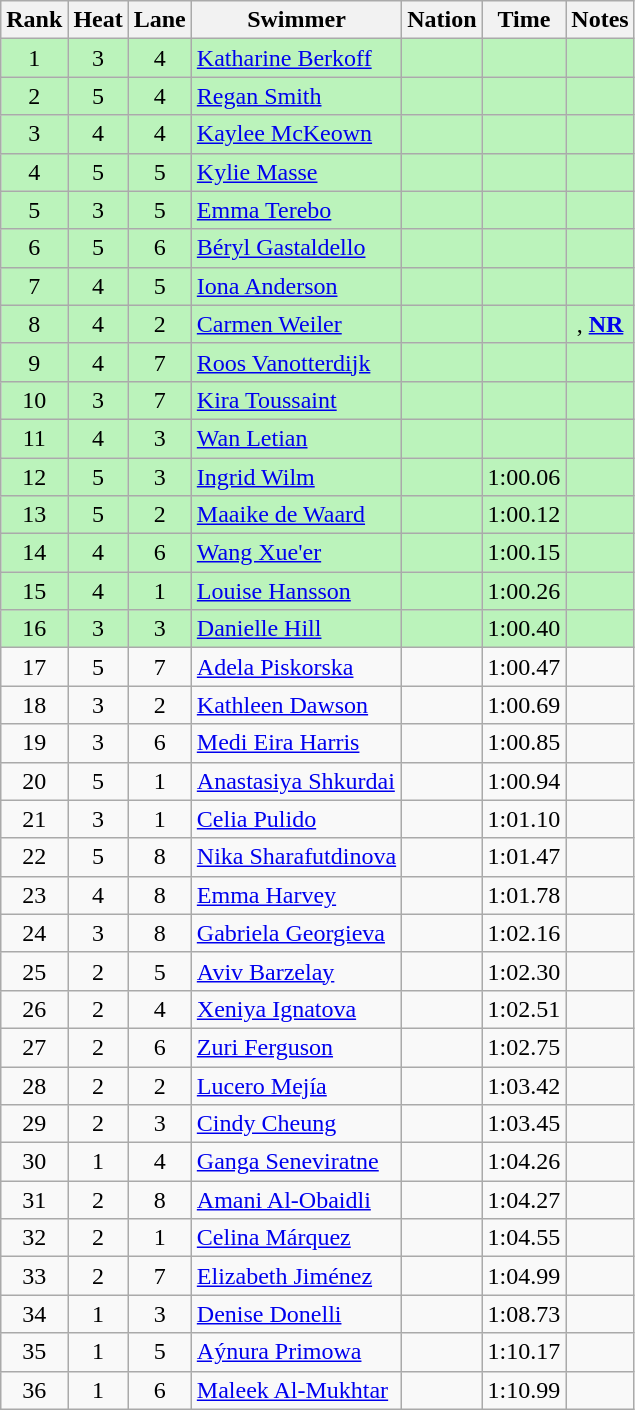<table class="wikitable sortable mw-collapsible" style="text-align:center">
<tr>
<th scope="col">Rank</th>
<th scope="col">Heat</th>
<th scope="col">Lane</th>
<th scope="col">Swimmer</th>
<th scope="col">Nation</th>
<th scope="col">Time</th>
<th scope="col">Notes</th>
</tr>
<tr bgcolor="bbf3bb">
<td>1</td>
<td>3</td>
<td>4</td>
<td align="left"><a href='#'>Katharine Berkoff</a></td>
<td align="left"></td>
<td></td>
<td></td>
</tr>
<tr bgcolor="bbf3bb">
<td>2</td>
<td>5</td>
<td>4</td>
<td align="left"><a href='#'>Regan Smith</a></td>
<td align="left"></td>
<td></td>
<td></td>
</tr>
<tr bgcolor="bbf3bb">
<td>3</td>
<td>4</td>
<td>4</td>
<td align="left"><a href='#'>Kaylee McKeown</a></td>
<td align="left"></td>
<td></td>
<td></td>
</tr>
<tr bgcolor="bbf3bb">
<td>4</td>
<td>5</td>
<td>5</td>
<td align="left"><a href='#'>Kylie Masse</a></td>
<td align="left"></td>
<td></td>
<td></td>
</tr>
<tr bgcolor="bbf3bb">
<td>5</td>
<td>3</td>
<td>5</td>
<td align="left"><a href='#'>Emma Terebo</a></td>
<td align="left"></td>
<td></td>
<td></td>
</tr>
<tr bgcolor="bbf3bb">
<td>6</td>
<td>5</td>
<td>6</td>
<td align="left"><a href='#'>Béryl Gastaldello</a></td>
<td align="left"></td>
<td></td>
<td></td>
</tr>
<tr bgcolor="bbf3bb">
<td>7</td>
<td>4</td>
<td>5</td>
<td align="left"><a href='#'>Iona Anderson</a></td>
<td align="left"></td>
<td></td>
<td></td>
</tr>
<tr bgcolor="bbf3bb">
<td>8</td>
<td>4</td>
<td>2</td>
<td align="left"><a href='#'>Carmen Weiler</a></td>
<td align="left"></td>
<td></td>
<td>, <strong><a href='#'>NR</a></strong></td>
</tr>
<tr bgcolor="bbf3bb">
<td>9</td>
<td>4</td>
<td>7</td>
<td align="left"><a href='#'>Roos Vanotterdijk</a></td>
<td align="left"></td>
<td></td>
<td></td>
</tr>
<tr bgcolor="bbf3bb">
<td>10</td>
<td>3</td>
<td>7</td>
<td align="left"><a href='#'>Kira Toussaint</a></td>
<td align="left"></td>
<td></td>
<td></td>
</tr>
<tr bgcolor="bbf3bb">
<td>11</td>
<td>4</td>
<td>3</td>
<td align="left"><a href='#'>Wan Letian</a></td>
<td align="left"></td>
<td></td>
<td></td>
</tr>
<tr bgcolor="bbf3bb">
<td>12</td>
<td>5</td>
<td>3</td>
<td align="left"><a href='#'>Ingrid Wilm</a></td>
<td align="left"></td>
<td>1:00.06</td>
<td></td>
</tr>
<tr bgcolor="bbf3bb">
<td>13</td>
<td>5</td>
<td>2</td>
<td align="left"><a href='#'>Maaike de Waard</a></td>
<td align="left"></td>
<td>1:00.12</td>
<td></td>
</tr>
<tr bgcolor="bbf3bb">
<td>14</td>
<td>4</td>
<td>6</td>
<td align="left"><a href='#'>Wang Xue'er</a></td>
<td align="left"></td>
<td>1:00.15</td>
<td></td>
</tr>
<tr bgcolor="bbf3bb">
<td>15</td>
<td>4</td>
<td>1</td>
<td align="left"><a href='#'>Louise Hansson</a></td>
<td align="left"></td>
<td>1:00.26</td>
<td></td>
</tr>
<tr bgcolor="bbf3bb">
<td>16</td>
<td>3</td>
<td>3</td>
<td align="left"><a href='#'>Danielle Hill</a></td>
<td align="left"></td>
<td>1:00.40</td>
<td></td>
</tr>
<tr>
<td>17</td>
<td>5</td>
<td>7</td>
<td align="left"><a href='#'>Adela Piskorska</a></td>
<td align="left"></td>
<td>1:00.47</td>
<td></td>
</tr>
<tr>
<td>18</td>
<td>3</td>
<td>2</td>
<td align="left"><a href='#'>Kathleen Dawson</a></td>
<td align="left"></td>
<td>1:00.69</td>
<td></td>
</tr>
<tr>
<td>19</td>
<td>3</td>
<td>6</td>
<td align="left"><a href='#'>Medi Eira Harris</a></td>
<td align="left"></td>
<td>1:00.85</td>
<td></td>
</tr>
<tr>
<td>20</td>
<td>5</td>
<td>1</td>
<td align="left"><a href='#'>Anastasiya Shkurdai</a></td>
<td align="left"></td>
<td>1:00.94</td>
<td></td>
</tr>
<tr>
<td>21</td>
<td>3</td>
<td>1</td>
<td align="left"><a href='#'>Celia Pulido</a></td>
<td align="left"></td>
<td>1:01.10</td>
<td></td>
</tr>
<tr>
<td>22</td>
<td>5</td>
<td>8</td>
<td align="left"><a href='#'>Nika Sharafutdinova</a></td>
<td align="left"></td>
<td>1:01.47</td>
<td></td>
</tr>
<tr>
<td>23</td>
<td>4</td>
<td>8</td>
<td align="left"><a href='#'>Emma Harvey</a></td>
<td align="left"></td>
<td>1:01.78</td>
<td></td>
</tr>
<tr>
<td>24</td>
<td>3</td>
<td>8</td>
<td align="left"><a href='#'>Gabriela Georgieva</a></td>
<td align="left"></td>
<td>1:02.16</td>
<td></td>
</tr>
<tr>
<td>25</td>
<td>2</td>
<td>5</td>
<td align="left"><a href='#'>Aviv Barzelay</a></td>
<td align="left"></td>
<td>1:02.30</td>
<td></td>
</tr>
<tr>
<td>26</td>
<td>2</td>
<td>4</td>
<td align="left"><a href='#'>Xeniya Ignatova</a></td>
<td align="left"></td>
<td>1:02.51</td>
<td></td>
</tr>
<tr>
<td>27</td>
<td>2</td>
<td>6</td>
<td align="left"><a href='#'>Zuri Ferguson</a></td>
<td align="left"></td>
<td>1:02.75</td>
<td></td>
</tr>
<tr>
<td>28</td>
<td>2</td>
<td>2</td>
<td align="left"><a href='#'>Lucero Mejía</a></td>
<td align="left"></td>
<td>1:03.42</td>
<td></td>
</tr>
<tr>
<td>29</td>
<td>2</td>
<td>3</td>
<td align="left"><a href='#'>Cindy Cheung</a></td>
<td align="left"></td>
<td>1:03.45</td>
<td></td>
</tr>
<tr>
<td>30</td>
<td>1</td>
<td>4</td>
<td align="left"><a href='#'>Ganga Seneviratne</a></td>
<td align="left"></td>
<td>1:04.26</td>
<td></td>
</tr>
<tr>
<td>31</td>
<td>2</td>
<td>8</td>
<td align="left"><a href='#'>Amani Al-Obaidli</a></td>
<td align="left"></td>
<td>1:04.27</td>
<td></td>
</tr>
<tr>
<td>32</td>
<td>2</td>
<td>1</td>
<td align="left"><a href='#'>Celina Márquez</a></td>
<td align="left"></td>
<td>1:04.55</td>
<td></td>
</tr>
<tr>
<td>33</td>
<td>2</td>
<td>7</td>
<td align="left"><a href='#'>Elizabeth Jiménez</a></td>
<td align="left"></td>
<td>1:04.99</td>
<td></td>
</tr>
<tr>
<td>34</td>
<td>1</td>
<td>3</td>
<td align="left"><a href='#'>Denise Donelli</a></td>
<td align="left"></td>
<td>1:08.73</td>
<td></td>
</tr>
<tr>
<td>35</td>
<td>1</td>
<td>5</td>
<td align="left"><a href='#'>Aýnura Primowa</a></td>
<td align="left"></td>
<td>1:10.17</td>
<td></td>
</tr>
<tr>
<td>36</td>
<td>1</td>
<td>6</td>
<td align="left"><a href='#'>Maleek Al-Mukhtar</a></td>
<td align="left"></td>
<td>1:10.99</td>
<td></td>
</tr>
</table>
